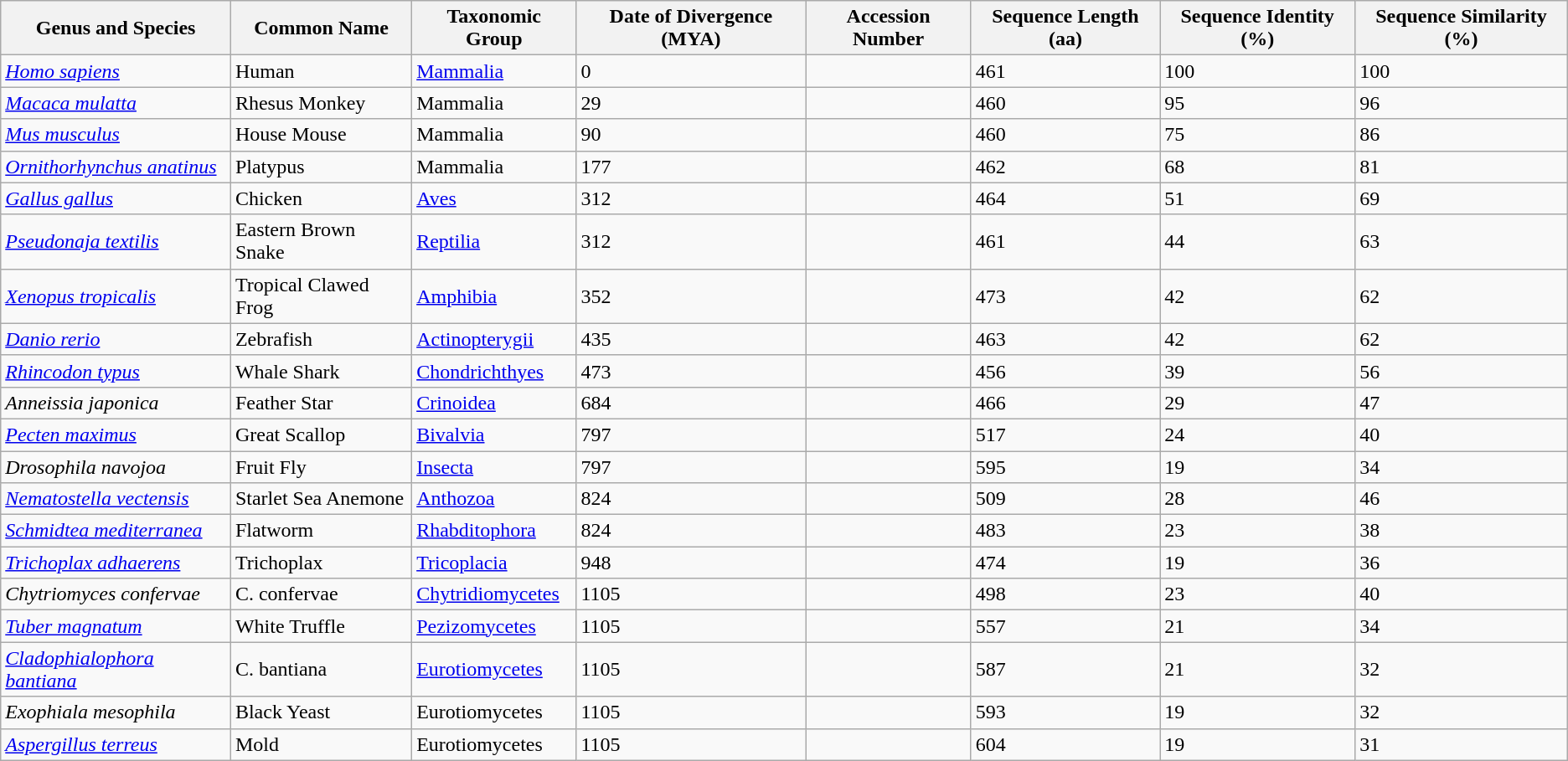<table class="wikitable">
<tr>
<th>Genus and Species</th>
<th>Common Name</th>
<th>Taxonomic Group</th>
<th>Date of Divergence (MYA)</th>
<th>Accession Number</th>
<th>Sequence Length (aa)</th>
<th>Sequence Identity (%)</th>
<th>Sequence Similarity (%)</th>
</tr>
<tr>
<td><em><a href='#'>Homo sapiens</a></em></td>
<td>Human</td>
<td><a href='#'>Mammalia</a></td>
<td>0</td>
<td></td>
<td>461</td>
<td>100</td>
<td>100</td>
</tr>
<tr>
<td><em><a href='#'>Macaca mulatta</a></em></td>
<td>Rhesus  Monkey</td>
<td>Mammalia</td>
<td>29</td>
<td></td>
<td>460</td>
<td>95</td>
<td>96</td>
</tr>
<tr>
<td><em><a href='#'>Mus musculus</a></em></td>
<td>House Mouse</td>
<td>Mammalia</td>
<td>90</td>
<td></td>
<td>460</td>
<td>75</td>
<td>86</td>
</tr>
<tr>
<td><em><a href='#'>Ornithorhynchus anatinus</a></em></td>
<td>Platypus</td>
<td>Mammalia</td>
<td>177</td>
<td></td>
<td>462</td>
<td>68</td>
<td>81</td>
</tr>
<tr>
<td><em><a href='#'>Gallus gallus</a></em></td>
<td>Chicken</td>
<td><a href='#'>Aves</a></td>
<td>312</td>
<td></td>
<td>464</td>
<td>51</td>
<td>69</td>
</tr>
<tr>
<td><em><a href='#'>Pseudonaja textilis</a></em></td>
<td>Eastern  Brown Snake</td>
<td><a href='#'>Reptilia</a></td>
<td>312</td>
<td></td>
<td>461</td>
<td>44</td>
<td>63</td>
</tr>
<tr>
<td><em><a href='#'>Xenopus tropicalis</a></em></td>
<td>Tropical  Clawed Frog</td>
<td><a href='#'>Amphibia</a></td>
<td>352</td>
<td></td>
<td>473</td>
<td>42</td>
<td>62</td>
</tr>
<tr>
<td><em><a href='#'>Danio rerio</a></em></td>
<td>Zebrafish</td>
<td><a href='#'>Actinopterygii</a></td>
<td>435</td>
<td></td>
<td>463</td>
<td>42</td>
<td>62</td>
</tr>
<tr>
<td><em><a href='#'>Rhincodon typus</a></em></td>
<td>Whale Shark</td>
<td><a href='#'>Chondrichthyes</a></td>
<td>473</td>
<td></td>
<td>456</td>
<td>39</td>
<td>56</td>
</tr>
<tr>
<td><em>Anneissia japonica</em></td>
<td>Feather Star</td>
<td><a href='#'>Crinoidea</a></td>
<td>684</td>
<td></td>
<td>466</td>
<td>29</td>
<td>47</td>
</tr>
<tr>
<td><em><a href='#'>Pecten maximus</a></em></td>
<td>Great Scallop</td>
<td><a href='#'>Bivalvia</a></td>
<td>797</td>
<td></td>
<td>517</td>
<td>24</td>
<td>40</td>
</tr>
<tr>
<td><em>Drosophila navojoa</em></td>
<td>Fruit Fly</td>
<td><a href='#'>Insecta</a></td>
<td>797</td>
<td></td>
<td>595</td>
<td>19</td>
<td>34</td>
</tr>
<tr>
<td><em><a href='#'>Nematostella vectensis</a></em></td>
<td>Starlet Sea Anemone</td>
<td><a href='#'>Anthozoa</a></td>
<td>824</td>
<td></td>
<td>509</td>
<td>28</td>
<td>46</td>
</tr>
<tr>
<td><em><a href='#'>Schmidtea mediterranea</a></em></td>
<td>Flatworm</td>
<td><a href='#'>Rhabditophora</a></td>
<td>824</td>
<td></td>
<td>483</td>
<td>23</td>
<td>38</td>
</tr>
<tr>
<td><em><a href='#'>Trichoplax adhaerens</a></em></td>
<td>Trichoplax</td>
<td><a href='#'>Tricoplacia</a></td>
<td>948</td>
<td></td>
<td>474</td>
<td>19</td>
<td>36</td>
</tr>
<tr>
<td><em>Chytriomyces confervae</em></td>
<td>C. confervae</td>
<td><a href='#'>Chytridiomycetes</a></td>
<td>1105</td>
<td></td>
<td>498</td>
<td>23</td>
<td>40</td>
</tr>
<tr>
<td><em><a href='#'>Tuber magnatum</a></em></td>
<td>White Truffle</td>
<td><a href='#'>Pezizomycetes</a></td>
<td>1105</td>
<td></td>
<td>557</td>
<td>21</td>
<td>34</td>
</tr>
<tr>
<td><em><a href='#'>Cladophialophora bantiana</a></em></td>
<td>C. bantiana</td>
<td><a href='#'>Eurotiomycetes</a></td>
<td>1105</td>
<td></td>
<td>587</td>
<td>21</td>
<td>32</td>
</tr>
<tr>
<td><em>Exophiala mesophila</em></td>
<td>Black Yeast</td>
<td>Eurotiomycetes</td>
<td>1105</td>
<td></td>
<td>593</td>
<td>19</td>
<td>32</td>
</tr>
<tr>
<td><em><a href='#'>Aspergillus terreus</a></em></td>
<td>Mold</td>
<td>Eurotiomycetes</td>
<td>1105</td>
<td></td>
<td>604</td>
<td>19</td>
<td>31</td>
</tr>
</table>
